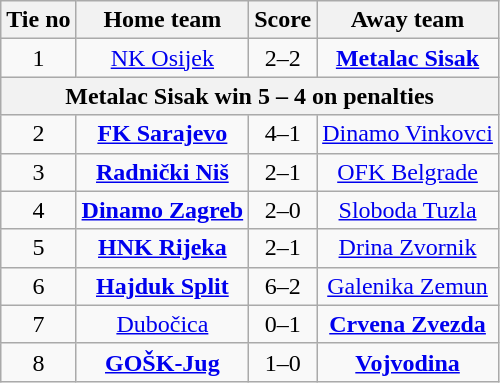<table class="wikitable" style="text-align: center">
<tr>
<th>Tie no</th>
<th>Home team</th>
<th>Score</th>
<th>Away team</th>
</tr>
<tr>
<td>1</td>
<td><a href='#'>NK Osijek</a></td>
<td>2–2</td>
<td><strong><a href='#'>Metalac Sisak</a></strong></td>
</tr>
<tr>
<th colspan="4">Metalac Sisak win 5 – 4 on penalties</th>
</tr>
<tr>
<td>2</td>
<td><strong><a href='#'>FK Sarajevo</a></strong></td>
<td>4–1</td>
<td><a href='#'>Dinamo Vinkovci</a></td>
</tr>
<tr>
<td>3</td>
<td><strong><a href='#'>Radnički Niš</a></strong></td>
<td>2–1</td>
<td><a href='#'>OFK Belgrade</a></td>
</tr>
<tr>
<td>4</td>
<td><strong><a href='#'>Dinamo Zagreb</a></strong></td>
<td>2–0</td>
<td><a href='#'>Sloboda Tuzla</a></td>
</tr>
<tr>
<td>5</td>
<td><strong><a href='#'>HNK Rijeka</a></strong></td>
<td>2–1</td>
<td><a href='#'>Drina Zvornik</a></td>
</tr>
<tr>
<td>6</td>
<td><strong><a href='#'>Hajduk Split</a></strong></td>
<td>6–2</td>
<td><a href='#'>Galenika Zemun</a></td>
</tr>
<tr>
<td>7</td>
<td><a href='#'>Dubočica</a></td>
<td>0–1</td>
<td><strong><a href='#'>Crvena Zvezda</a></strong></td>
</tr>
<tr>
<td>8</td>
<td><strong><a href='#'>GOŠK-Jug</a></strong></td>
<td>1–0</td>
<td><strong><a href='#'>Vojvodina</a></strong></td>
</tr>
</table>
